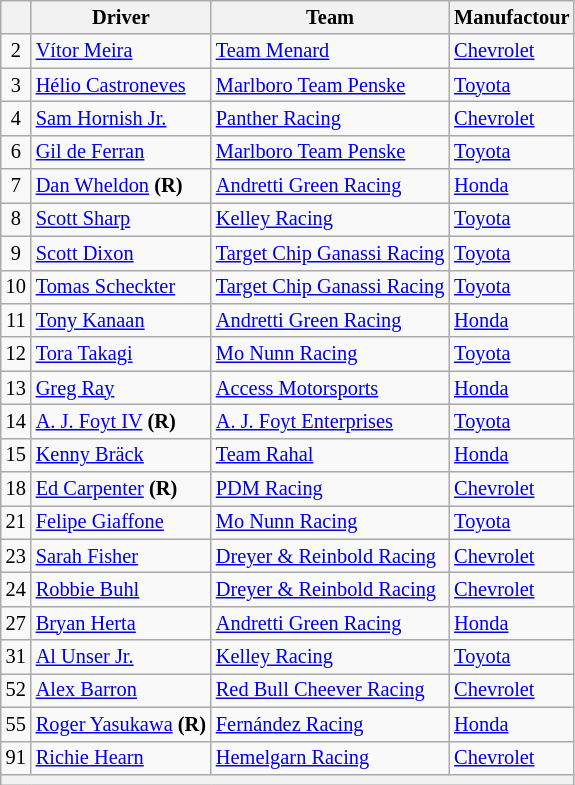<table class="wikitable" style="font-size: 85%;">
<tr>
<th align=center></th>
<th>Driver</th>
<th>Team</th>
<th>Manufactour</th>
</tr>
<tr>
<td align="center">2</td>
<td> <a href='#'>Vítor Meira</a></td>
<td><a href='#'>Team Menard</a></td>
<td><a href='#'>Chevrolet</a></td>
</tr>
<tr>
<td align="center">3</td>
<td> <a href='#'>Hélio Castroneves</a></td>
<td><a href='#'>Marlboro Team Penske</a></td>
<td><a href='#'>Toyota</a></td>
</tr>
<tr>
<td align="center">4</td>
<td> <a href='#'>Sam Hornish Jr.</a></td>
<td><a href='#'>Panther Racing</a></td>
<td><a href='#'>Chevrolet</a></td>
</tr>
<tr>
<td align="center">6</td>
<td> <a href='#'>Gil de Ferran</a></td>
<td><a href='#'>Marlboro Team Penske</a></td>
<td><a href='#'>Toyota</a></td>
</tr>
<tr>
<td align="center">7</td>
<td> <a href='#'>Dan Wheldon</a> <strong>(R)</strong></td>
<td><a href='#'>Andretti Green Racing</a></td>
<td><a href='#'>Honda</a></td>
</tr>
<tr>
<td align="center">8</td>
<td> <a href='#'>Scott Sharp</a></td>
<td><a href='#'>Kelley Racing</a></td>
<td><a href='#'>Toyota</a></td>
</tr>
<tr>
<td align="center">9</td>
<td> <a href='#'>Scott Dixon</a></td>
<td><a href='#'>Target Chip Ganassi Racing</a></td>
<td><a href='#'>Toyota</a></td>
</tr>
<tr>
<td align="center">10</td>
<td> <a href='#'>Tomas Scheckter</a></td>
<td><a href='#'>Target Chip Ganassi Racing</a></td>
<td><a href='#'>Toyota</a></td>
</tr>
<tr>
<td align="center">11</td>
<td> <a href='#'>Tony Kanaan</a></td>
<td><a href='#'>Andretti Green Racing</a></td>
<td><a href='#'>Honda</a></td>
</tr>
<tr>
<td align="center">12</td>
<td> <a href='#'>Tora Takagi</a></td>
<td><a href='#'>Mo Nunn Racing</a></td>
<td><a href='#'>Toyota</a></td>
</tr>
<tr>
<td align="center">13</td>
<td> <a href='#'>Greg Ray</a></td>
<td><a href='#'>Access Motorsports</a></td>
<td><a href='#'>Honda</a></td>
</tr>
<tr>
<td align="center">14</td>
<td> <a href='#'>A. J. Foyt IV</a> <strong>(R)</strong></td>
<td><a href='#'>A. J. Foyt Enterprises</a></td>
<td><a href='#'>Toyota</a></td>
</tr>
<tr>
<td align="center">15</td>
<td> <a href='#'>Kenny Bräck</a></td>
<td><a href='#'>Team Rahal</a></td>
<td><a href='#'>Honda</a></td>
</tr>
<tr>
<td align="center">18</td>
<td> <a href='#'>Ed Carpenter</a> <strong>(R)</strong></td>
<td><a href='#'>PDM Racing</a></td>
<td><a href='#'>Chevrolet</a></td>
</tr>
<tr>
<td align="center">21</td>
<td> <a href='#'>Felipe Giaffone</a></td>
<td><a href='#'>Mo Nunn Racing</a></td>
<td><a href='#'>Toyota</a></td>
</tr>
<tr>
<td align="center">23</td>
<td> <a href='#'>Sarah Fisher</a></td>
<td><a href='#'>Dreyer & Reinbold Racing</a></td>
<td><a href='#'>Chevrolet</a></td>
</tr>
<tr>
<td align="center">24</td>
<td> <a href='#'>Robbie Buhl</a></td>
<td><a href='#'>Dreyer & Reinbold Racing</a></td>
<td><a href='#'>Chevrolet</a></td>
</tr>
<tr>
<td align="center">27</td>
<td> <a href='#'>Bryan Herta</a></td>
<td><a href='#'>Andretti Green Racing</a></td>
<td><a href='#'>Honda</a></td>
</tr>
<tr>
<td align="center">31</td>
<td> <a href='#'>Al Unser Jr.</a></td>
<td><a href='#'>Kelley Racing</a></td>
<td><a href='#'>Toyota</a></td>
</tr>
<tr>
<td align="center">52</td>
<td> <a href='#'>Alex Barron</a></td>
<td><a href='#'>Red Bull Cheever Racing</a></td>
<td><a href='#'>Chevrolet</a></td>
</tr>
<tr>
<td align="center">55</td>
<td> <a href='#'>Roger Yasukawa</a> <strong>(R)</strong></td>
<td><a href='#'>Fernández Racing</a></td>
<td><a href='#'>Honda</a></td>
</tr>
<tr>
<td align="center">91</td>
<td> <a href='#'>Richie Hearn</a></td>
<td><a href='#'>Hemelgarn Racing</a></td>
<td><a href='#'>Chevrolet</a></td>
</tr>
<tr>
<th colspan="4"></th>
</tr>
</table>
